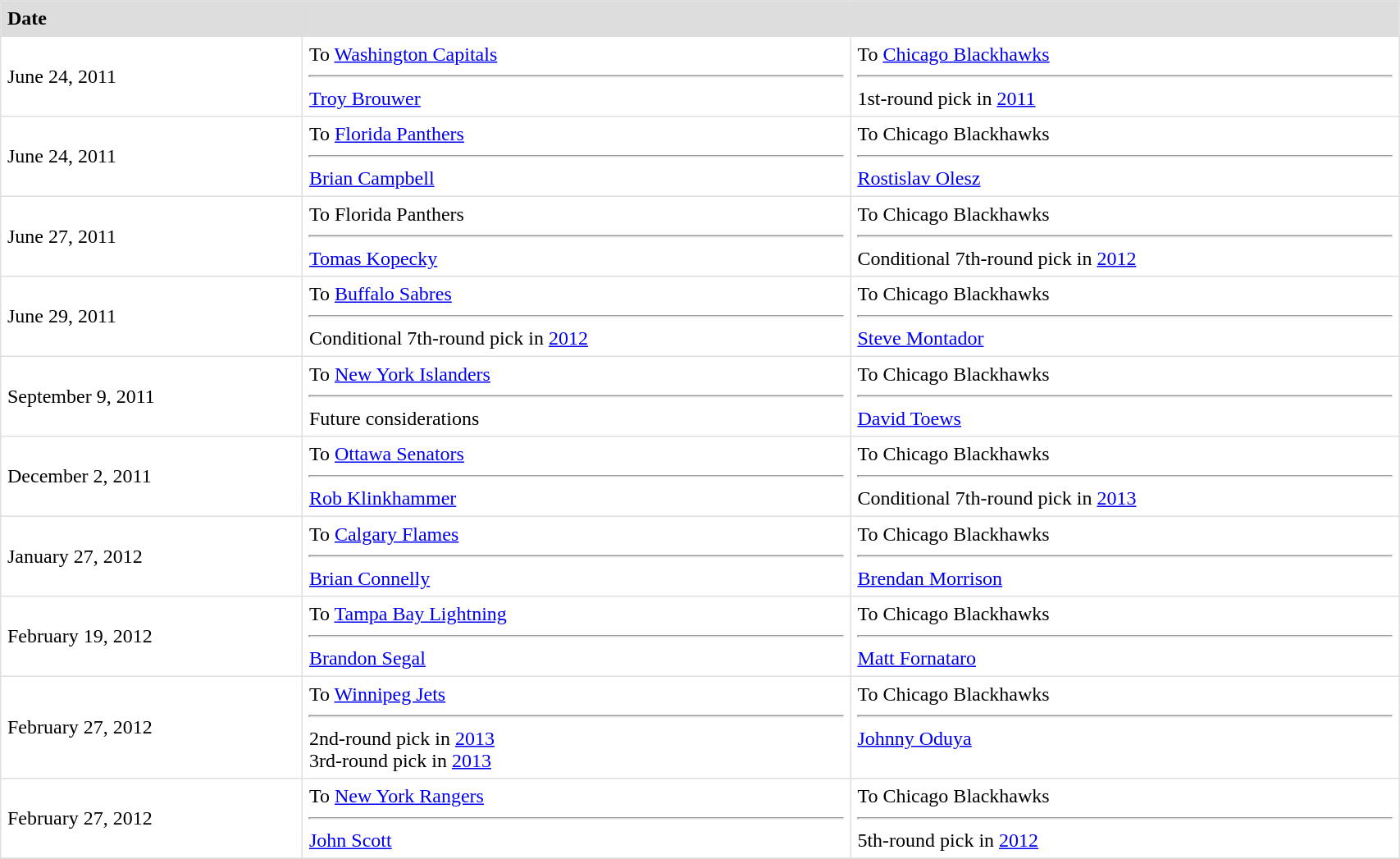<table border=1 style="border-collapse:collapse" bordercolor="#DFDFDF" cellpadding="5" width=90%>
<tr bgcolor="#dddddd">
<td><strong>Date</strong></td>
<th colspan="2"></th>
</tr>
<tr>
<td>June 24, 2011<br></td>
<td valign="top">To <a href='#'>Washington Capitals</a><hr><a href='#'>Troy Brouwer</a></td>
<td valign="top">To <a href='#'>Chicago Blackhawks</a><hr>1st-round pick in <a href='#'>2011</a></td>
</tr>
<tr>
<td>June 24, 2011<br></td>
<td valign="top">To <a href='#'>Florida Panthers</a><hr><a href='#'>Brian Campbell</a></td>
<td valign="top">To Chicago Blackhawks<hr><a href='#'>Rostislav Olesz</a></td>
</tr>
<tr>
<td>June 27, 2011<br></td>
<td valign="top">To Florida Panthers<hr><a href='#'>Tomas Kopecky</a></td>
<td valign="top">To Chicago Blackhawks<hr>Conditional 7th-round pick in <a href='#'>2012</a></td>
</tr>
<tr>
<td>June 29, 2011<br></td>
<td valign="top">To <a href='#'>Buffalo Sabres</a><hr>Conditional 7th-round pick in <a href='#'>2012</a></td>
<td valign="top">To Chicago Blackhawks<hr><a href='#'>Steve Montador</a></td>
</tr>
<tr>
<td>September 9, 2011<br></td>
<td valign="top">To <a href='#'>New York Islanders</a><hr>Future considerations</td>
<td valign="top">To Chicago Blackhawks<hr><a href='#'>David Toews</a></td>
</tr>
<tr>
<td>December 2, 2011<br></td>
<td valign="top">To <a href='#'>Ottawa Senators</a><hr><a href='#'>Rob Klinkhammer</a></td>
<td valign="top">To Chicago Blackhawks<hr>Conditional 7th-round pick in <a href='#'>2013</a></td>
</tr>
<tr>
<td>January 27, 2012<br></td>
<td valign="top">To <a href='#'>Calgary Flames</a><hr><a href='#'>Brian Connelly</a></td>
<td valign="top">To Chicago Blackhawks<hr><a href='#'>Brendan Morrison</a></td>
</tr>
<tr>
<td>February 19, 2012</td>
<td valign="top">To <a href='#'>Tampa Bay Lightning</a> <hr><a href='#'>Brandon Segal</a></td>
<td valign="top">To Chicago Blackhawks <hr><a href='#'>Matt Fornataro</a></td>
</tr>
<tr>
<td>February 27, 2012</td>
<td valign="top">To <a href='#'>Winnipeg Jets</a> <hr>2nd-round pick in <a href='#'>2013</a><br>3rd-round pick in <a href='#'>2013</a></td>
<td valign="top">To Chicago Blackhawks<hr><a href='#'>Johnny Oduya</a></td>
</tr>
<tr>
<td>February 27, 2012</td>
<td valign="top">To <a href='#'>New York Rangers</a> <hr><a href='#'>John Scott</a></td>
<td valign="top">To Chicago Blackhawks <hr>5th-round pick in <a href='#'>2012</a></td>
</tr>
<tr>
</tr>
</table>
